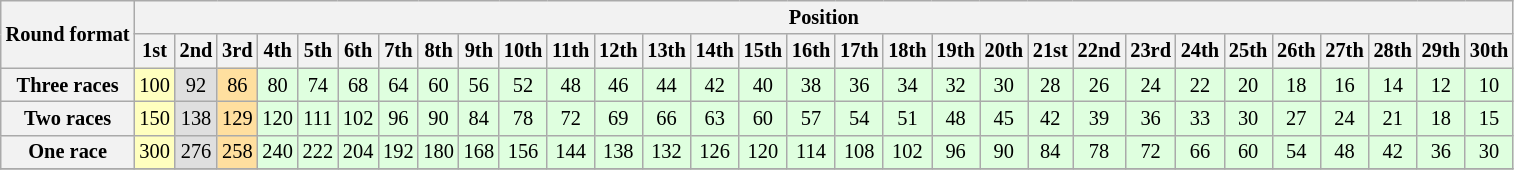<table class="wikitable" style="font-size:85%; text-align:center">
<tr>
<th rowspan="2">Round format</th>
<th colspan="30">Position</th>
</tr>
<tr>
<th>1st</th>
<th>2nd</th>
<th>3rd</th>
<th>4th</th>
<th>5th</th>
<th>6th</th>
<th>7th</th>
<th>8th</th>
<th>9th</th>
<th>10th</th>
<th>11th</th>
<th>12th</th>
<th>13th</th>
<th>14th</th>
<th>15th</th>
<th>16th</th>
<th>17th</th>
<th>18th</th>
<th>19th</th>
<th>20th</th>
<th>21st</th>
<th>22nd</th>
<th>23rd</th>
<th>24th</th>
<th>25th</th>
<th>26th</th>
<th>27th</th>
<th>28th</th>
<th>29th</th>
<th>30th</th>
</tr>
<tr>
<th>Three races</th>
<td style="background:#ffffbf;">100</td>
<td style="background:#dfdfdf;">92</td>
<td style="background:#ffdf9f;">86</td>
<td style="background:#dfffdf;">80</td>
<td style="background:#dfffdf;">74</td>
<td style="background:#dfffdf;">68</td>
<td style="background:#dfffdf;">64</td>
<td style="background:#dfffdf;">60</td>
<td style="background:#dfffdf;">56</td>
<td style="background:#dfffdf;">52</td>
<td style="background:#dfffdf;">48</td>
<td style="background:#dfffdf;">46</td>
<td style="background:#dfffdf;">44</td>
<td style="background:#dfffdf;">42</td>
<td style="background:#dfffdf;">40</td>
<td style="background:#dfffdf;">38</td>
<td style="background:#dfffdf;">36</td>
<td style="background:#dfffdf;">34</td>
<td style="background:#dfffdf;">32</td>
<td style="background:#dfffdf;">30</td>
<td style="background:#dfffdf;">28</td>
<td style="background:#dfffdf;">26</td>
<td style="background:#dfffdf;">24</td>
<td style="background:#dfffdf;">22</td>
<td style="background:#dfffdf;">20</td>
<td style="background:#dfffdf;">18</td>
<td style="background:#dfffdf;">16</td>
<td style="background:#dfffdf;">14</td>
<td style="background:#dfffdf;">12</td>
<td style="background:#dfffdf;">10</td>
</tr>
<tr>
<th>Two races</th>
<td style="background:#ffffbf;">150</td>
<td style="background:#dfdfdf;">138</td>
<td style="background:#ffdf9f;">129</td>
<td style="background:#dfffdf;">120</td>
<td style="background:#dfffdf;">111</td>
<td style="background:#dfffdf;">102</td>
<td style="background:#dfffdf;">96</td>
<td style="background:#dfffdf;">90</td>
<td style="background:#dfffdf;">84</td>
<td style="background:#dfffdf;">78</td>
<td style="background:#dfffdf;">72</td>
<td style="background:#dfffdf;">69</td>
<td style="background:#dfffdf;">66</td>
<td style="background:#dfffdf;">63</td>
<td style="background:#dfffdf;">60</td>
<td style="background:#dfffdf;">57</td>
<td style="background:#dfffdf;">54</td>
<td style="background:#dfffdf;">51</td>
<td style="background:#dfffdf;">48</td>
<td style="background:#dfffdf;">45</td>
<td style="background:#dfffdf;">42</td>
<td style="background:#dfffdf;">39</td>
<td style="background:#dfffdf;">36</td>
<td style="background:#dfffdf;">33</td>
<td style="background:#dfffdf;">30</td>
<td style="background:#dfffdf;">27</td>
<td style="background:#dfffdf;">24</td>
<td style="background:#dfffdf;">21</td>
<td style="background:#dfffdf;">18</td>
<td style="background:#dfffdf;">15</td>
</tr>
<tr>
<th>One race</th>
<td style="background:#ffffbf;">300</td>
<td style="background:#dfdfdf;">276</td>
<td style="background:#ffdf9f;">258</td>
<td style="background:#dfffdf;">240</td>
<td style="background:#dfffdf;">222</td>
<td style="background:#dfffdf;">204</td>
<td style="background:#dfffdf;">192</td>
<td style="background:#dfffdf;">180</td>
<td style="background:#dfffdf;">168</td>
<td style="background:#dfffdf;">156</td>
<td style="background:#dfffdf;">144</td>
<td style="background:#dfffdf;">138</td>
<td style="background:#dfffdf;">132</td>
<td style="background:#dfffdf;">126</td>
<td style="background:#dfffdf;">120</td>
<td style="background:#dfffdf;">114</td>
<td style="background:#dfffdf;">108</td>
<td style="background:#dfffdf;">102</td>
<td style="background:#dfffdf;">96</td>
<td style="background:#dfffdf;">90</td>
<td style="background:#dfffdf;">84</td>
<td style="background:#dfffdf;">78</td>
<td style="background:#dfffdf;">72</td>
<td style="background:#dfffdf;">66</td>
<td style="background:#dfffdf;">60</td>
<td style="background:#dfffdf;">54</td>
<td style="background:#dfffdf;">48</td>
<td style="background:#dfffdf;">42</td>
<td style="background:#dfffdf;">36</td>
<td style="background:#dfffdf;">30</td>
</tr>
<tr>
</tr>
</table>
